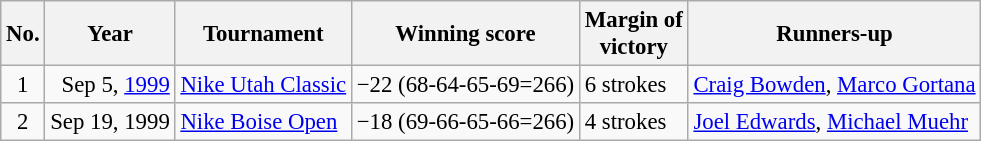<table class="wikitable" style="font-size:95%;">
<tr>
<th>No.</th>
<th>Year</th>
<th>Tournament</th>
<th>Winning score</th>
<th>Margin of<br>victory</th>
<th>Runners-up</th>
</tr>
<tr>
<td align=center>1</td>
<td align=right>Sep 5, <a href='#'>1999</a></td>
<td><a href='#'>Nike Utah Classic</a></td>
<td>−22 (68-64-65-69=266)</td>
<td>6 strokes</td>
<td> <a href='#'>Craig Bowden</a>,  <a href='#'>Marco Gortana</a></td>
</tr>
<tr>
<td align=center>2</td>
<td align=right>Sep 19, 1999</td>
<td><a href='#'>Nike Boise Open</a></td>
<td>−18 (69-66-65-66=266)</td>
<td>4 strokes</td>
<td> <a href='#'>Joel Edwards</a>,  <a href='#'>Michael Muehr</a></td>
</tr>
</table>
